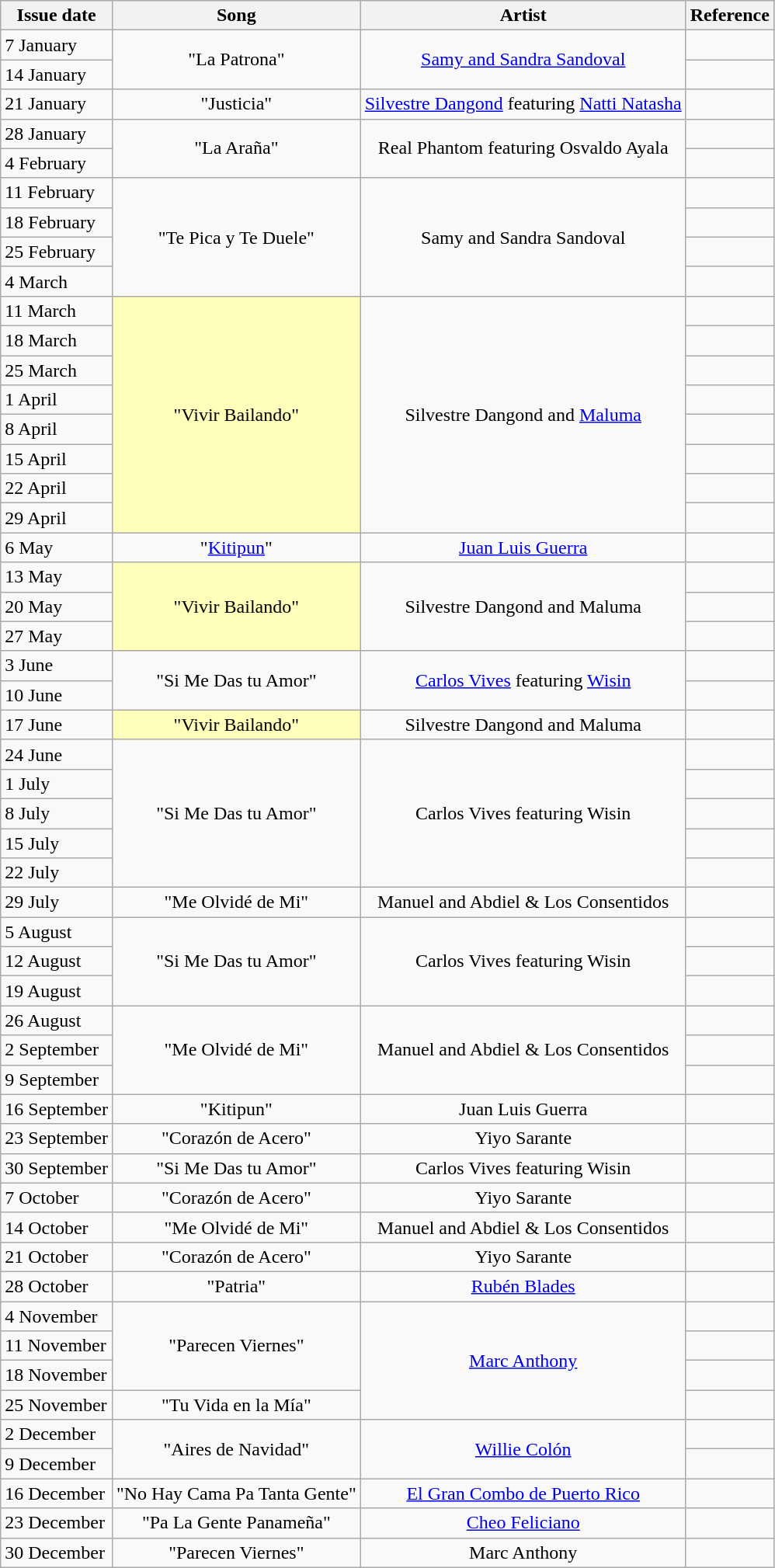<table class="wikitable">
<tr>
<th>Issue date</th>
<th>Song</th>
<th>Artist</th>
<th>Reference</th>
</tr>
<tr>
<td>7 January</td>
<td align="center" rowspan="2">"La Patrona"</td>
<td align="center" rowspan="2"><a href='#'>Samy and Sandra Sandoval</a></td>
<td align="center"></td>
</tr>
<tr>
<td>14 January</td>
<td align="center"></td>
</tr>
<tr>
<td>21 January</td>
<td align="center">"Justicia"</td>
<td align="center"><a href='#'>Silvestre Dangond</a> featuring <a href='#'>Natti Natasha</a></td>
<td align="center"></td>
</tr>
<tr>
<td>28 January</td>
<td align="center" rowspan="2">"La Araña"</td>
<td align="center" rowspan="2">Real Phantom featuring Osvaldo Ayala</td>
<td align="center"></td>
</tr>
<tr>
<td>4 February</td>
<td align="center"></td>
</tr>
<tr>
<td>11 February</td>
<td align="center" rowspan="4">"Te Pica y Te Duele"</td>
<td align="center" rowspan="4">Samy and Sandra Sandoval</td>
<td align="center"></td>
</tr>
<tr>
<td>18 February</td>
<td align="center"></td>
</tr>
<tr>
<td>25 February</td>
<td align="center"></td>
</tr>
<tr>
<td>4 March</td>
<td align="center"></td>
</tr>
<tr>
<td>11 March</td>
<td align="center" bgcolor=FFFFBB rowspan="8">"Vivir Bailando" </td>
<td align="center" rowspan="8">Silvestre Dangond and <a href='#'>Maluma</a></td>
<td align="center"></td>
</tr>
<tr>
<td>18 March</td>
<td align="center"></td>
</tr>
<tr>
<td>25 March</td>
<td align="center"></td>
</tr>
<tr>
<td>1 April</td>
<td align="center"></td>
</tr>
<tr>
<td>8 April</td>
<td align="center"></td>
</tr>
<tr>
<td>15 April</td>
<td align="center"></td>
</tr>
<tr>
<td>22 April</td>
<td align="center"></td>
</tr>
<tr>
<td>29 April</td>
<td align="center"></td>
</tr>
<tr>
<td>6 May</td>
<td align="center">"<a href='#'>Kitipun</a>"</td>
<td align="center"><a href='#'>Juan Luis Guerra</a></td>
<td align="center"></td>
</tr>
<tr>
<td>13 May</td>
<td align="center" bgcolor=FFFFBB rowspan="3">"Vivir Bailando" </td>
<td align="center" rowspan="3">Silvestre Dangond and Maluma</td>
<td align="center"></td>
</tr>
<tr>
<td>20 May</td>
<td align="center"></td>
</tr>
<tr>
<td>27 May</td>
<td align="center"></td>
</tr>
<tr>
<td>3 June</td>
<td align="center" rowspan="2">"Si Me Das tu Amor"</td>
<td align="center" rowspan="2"><a href='#'>Carlos Vives</a> featuring <a href='#'>Wisin</a></td>
<td align="center"></td>
</tr>
<tr>
<td>10 June</td>
<td align="center"></td>
</tr>
<tr>
<td>17 June</td>
<td align="center" bgcolor=FFFFBB>"Vivir Bailando" </td>
<td align="center">Silvestre Dangond and Maluma</td>
<td align="center"></td>
</tr>
<tr>
<td>24 June</td>
<td align="center" rowspan="5">"Si Me Das tu Amor"</td>
<td align="center" rowspan="5">Carlos Vives featuring Wisin</td>
<td align="center"></td>
</tr>
<tr>
<td>1 July</td>
<td align="center"></td>
</tr>
<tr>
<td>8 July</td>
<td align="center"></td>
</tr>
<tr>
<td>15 July</td>
<td align="center"></td>
</tr>
<tr>
<td>22 July</td>
<td align="center"></td>
</tr>
<tr>
<td>29 July</td>
<td align="center">"Me Olvidé de Mi"</td>
<td align="center">Manuel and Abdiel & Los Consentidos</td>
<td align="center"></td>
</tr>
<tr>
<td>5 August</td>
<td align="center" rowspan="3">"Si Me Das tu Amor"</td>
<td align="center" rowspan="3">Carlos Vives featuring Wisin</td>
<td align="center"></td>
</tr>
<tr>
<td>12 August</td>
<td align="center"></td>
</tr>
<tr>
<td>19 August</td>
<td align="center"></td>
</tr>
<tr>
<td>26 August</td>
<td align="center" rowspan="3">"Me Olvidé de Mi"</td>
<td align="center" rowspan="3">Manuel and Abdiel & Los Consentidos</td>
<td align="center"></td>
</tr>
<tr>
<td>2 September</td>
<td align="center"></td>
</tr>
<tr>
<td>9 September</td>
<td align="center"></td>
</tr>
<tr>
<td>16 September</td>
<td align="center">"Kitipun"</td>
<td align="center">Juan Luis Guerra</td>
<td align="center"></td>
</tr>
<tr>
<td>23 September</td>
<td align="center">"Corazón de Acero"</td>
<td align="center">Yiyo Sarante</td>
<td align="center"></td>
</tr>
<tr>
<td>30 September</td>
<td align="center">"Si Me Das tu Amor"</td>
<td align="center">Carlos Vives featuring Wisin</td>
<td align="center"></td>
</tr>
<tr>
<td>7 October</td>
<td align="center">"Corazón de Acero"</td>
<td align="center">Yiyo Sarante</td>
<td align="center"></td>
</tr>
<tr>
<td>14 October</td>
<td align="center">"Me Olvidé de Mi"</td>
<td align="center">Manuel and Abdiel & Los Consentidos</td>
<td align="center"></td>
</tr>
<tr>
<td>21 October</td>
<td align="center">"Corazón de Acero"</td>
<td align="center">Yiyo Sarante</td>
<td align="center"></td>
</tr>
<tr>
<td>28 October</td>
<td align="center">"Patria"</td>
<td align="center"><a href='#'>Rubén Blades</a></td>
<td align="center"></td>
</tr>
<tr>
<td>4 November</td>
<td align="center" rowspan="3">"Parecen Viernes"</td>
<td align="center" rowspan="4"><a href='#'>Marc Anthony</a></td>
<td align="center"></td>
</tr>
<tr>
<td>11 November</td>
<td align="center"></td>
</tr>
<tr>
<td>18 November</td>
<td align="center"></td>
</tr>
<tr>
<td>25 November</td>
<td align="center">"Tu Vida en la Mía"</td>
<td align="center"></td>
</tr>
<tr>
<td>2 December</td>
<td align="center" rowspan="2">"Aires de Navidad"</td>
<td align="center" rowspan="2"><a href='#'>Willie Colón</a></td>
<td align="center"></td>
</tr>
<tr>
<td>9 December</td>
<td align="center"></td>
</tr>
<tr>
<td>16 December</td>
<td align="center">"No Hay Cama Pa Tanta Gente"</td>
<td align="center"><a href='#'>El Gran Combo de Puerto Rico</a></td>
<td align="center"></td>
</tr>
<tr>
<td>23 December</td>
<td align="center">"Pa La Gente Panameña"</td>
<td align="center"><a href='#'>Cheo Feliciano</a></td>
<td align="center"></td>
</tr>
<tr>
<td>30 December</td>
<td align="center">"Parecen Viernes"</td>
<td align="center">Marc Anthony</td>
<td align="center"></td>
</tr>
</table>
